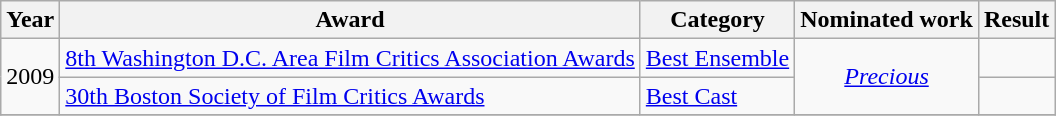<table class="wikitable sortable">
<tr>
<th>Year</th>
<th>Award</th>
<th>Category</th>
<th>Nominated work</th>
<th>Result</th>
</tr>
<tr>
<td rowspan="2">2009</td>
<td><a href='#'>8th Washington D.C. Area Film Critics Association Awards</a></td>
<td><a href='#'>Best Ensemble</a> </td>
<td rowspan="2" style="text-align:center;"><em><a href='#'>Precious</a></em></td>
<td></td>
</tr>
<tr>
<td><a href='#'>30th Boston Society of Film Critics Awards</a></td>
<td><a href='#'>Best Cast</a> </td>
<td></td>
</tr>
<tr>
</tr>
</table>
